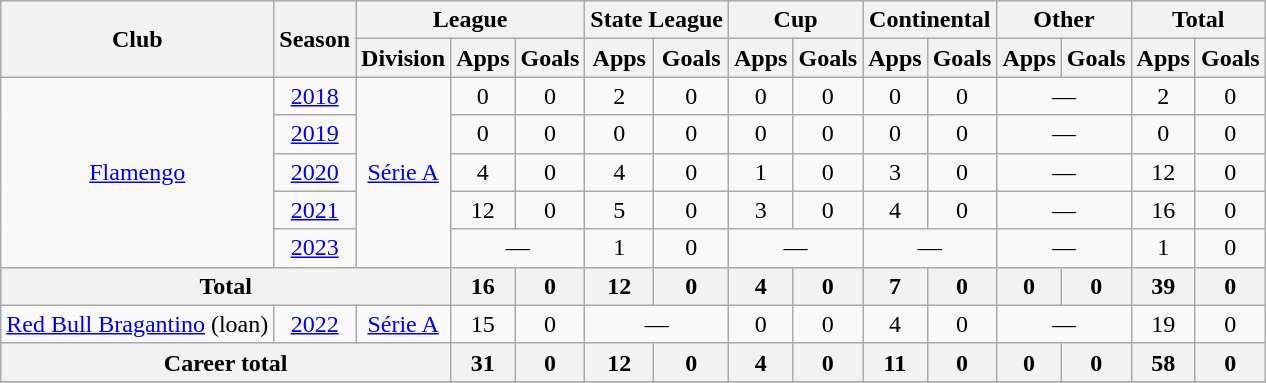<table class="wikitable" style="text-align: center">
<tr>
<th rowspan="2">Club</th>
<th rowspan="2">Season</th>
<th colspan="3">League</th>
<th colspan="2">State League</th>
<th colspan="2">Cup</th>
<th colspan="2">Continental</th>
<th colspan="2">Other</th>
<th colspan="2">Total</th>
</tr>
<tr>
<th>Division</th>
<th>Apps</th>
<th>Goals</th>
<th>Apps</th>
<th>Goals</th>
<th>Apps</th>
<th>Goals</th>
<th>Apps</th>
<th>Goals</th>
<th>Apps</th>
<th>Goals</th>
<th>Apps</th>
<th>Goals</th>
</tr>
<tr>
<td rowspan="5"><a href='#'>Flamengo</a></td>
<td><a href='#'>2018</a></td>
<td rowspan="5"><a href='#'>Série A</a></td>
<td>0</td>
<td>0</td>
<td>2</td>
<td>0</td>
<td>0</td>
<td>0</td>
<td>0</td>
<td>0</td>
<td colspan="2">—</td>
<td>2</td>
<td>0</td>
</tr>
<tr>
<td><a href='#'>2019</a></td>
<td>0</td>
<td>0</td>
<td>0</td>
<td>0</td>
<td>0</td>
<td>0</td>
<td>0</td>
<td>0</td>
<td colspan="2">—</td>
<td>0</td>
<td>0</td>
</tr>
<tr>
<td><a href='#'>2020</a></td>
<td>4</td>
<td>0</td>
<td>4</td>
<td>0</td>
<td>1</td>
<td>0</td>
<td>3</td>
<td>0</td>
<td colspan="2">—</td>
<td>12</td>
<td>0</td>
</tr>
<tr>
<td><a href='#'>2021</a></td>
<td>12</td>
<td>0</td>
<td>5</td>
<td>0</td>
<td>3</td>
<td>0</td>
<td>4</td>
<td>0</td>
<td colspan="2">—</td>
<td>16</td>
<td>0</td>
</tr>
<tr>
<td><a href='#'>2023</a></td>
<td colspan="2">—</td>
<td>1</td>
<td>0</td>
<td colspan="2">—</td>
<td colspan="2">—</td>
<td colspan="2">—</td>
<td>1</td>
<td>0</td>
</tr>
<tr>
<th colspan="3"><strong>Total</strong></th>
<th>16</th>
<th>0</th>
<th>12</th>
<th>0</th>
<th>4</th>
<th>0</th>
<th>7</th>
<th>0</th>
<th>0</th>
<th>0</th>
<th>39</th>
<th>0</th>
</tr>
<tr>
<td rowspan="1"><a href='#'>Red Bull Bragantino</a> (loan)</td>
<td><a href='#'>2022</a></td>
<td rowspan="1"><a href='#'>Série A</a></td>
<td>15</td>
<td>0</td>
<td colspan="2">—</td>
<td>0</td>
<td>0</td>
<td>4</td>
<td>0</td>
<td colspan="2">—</td>
<td>19</td>
<td>0</td>
</tr>
<tr>
<th colspan="3"><strong>Career total</strong></th>
<th>31</th>
<th>0</th>
<th>12</th>
<th>0</th>
<th>4</th>
<th>0</th>
<th>11</th>
<th>0</th>
<th>0</th>
<th>0</th>
<th>58</th>
<th>0</th>
</tr>
<tr>
</tr>
</table>
